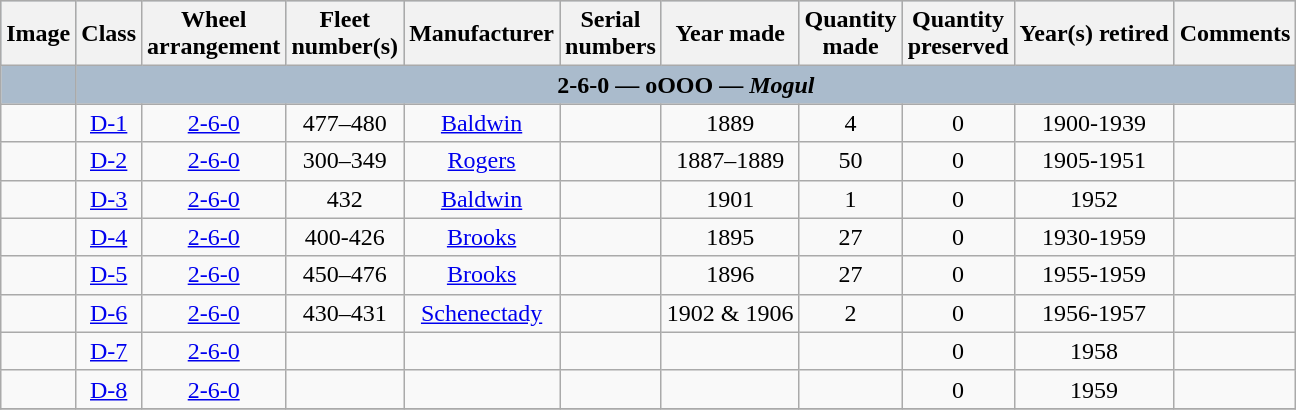<table class="wikitable" style="text-align:center">
<tr style="background:#AABBCC; font-weight:bold">
<th>Image</th>
<th>Class</th>
<th>Wheel<br>arrangement</th>
<th>Fleet<br>number(s)</th>
<th>Manufacturer</th>
<th>Serial<br>numbers</th>
<th>Year made</th>
<th>Quantity<br>made</th>
<th>Quantity<br>preserved</th>
<th>Year(s) retired</th>
<th>Comments</th>
</tr>
<tr style="background:#AABBCC; font-weight:bold">
<td></td>
<td colspan="10">2-6-0 — oOOO — <em>Mogul</em></td>
</tr>
<tr>
<td></td>
<td><a href='#'>D-1</a></td>
<td><a href='#'>2-6-0</a></td>
<td>477–480</td>
<td><a href='#'>Baldwin</a></td>
<td></td>
<td>1889</td>
<td>4</td>
<td>0</td>
<td>1900-1939</td>
<td align="left"></td>
</tr>
<tr>
<td></td>
<td><a href='#'>D-2</a></td>
<td><a href='#'>2-6-0</a></td>
<td>300–349</td>
<td><a href='#'>Rogers</a></td>
<td></td>
<td>1887–1889</td>
<td>50</td>
<td>0</td>
<td>1905-1951</td>
<td align="left"></td>
</tr>
<tr>
<td></td>
<td><a href='#'>D-3</a></td>
<td><a href='#'>2-6-0</a></td>
<td>432</td>
<td><a href='#'>Baldwin</a></td>
<td></td>
<td>1901</td>
<td>1</td>
<td>0</td>
<td>1952</td>
<td align="left"></td>
</tr>
<tr>
<td></td>
<td><a href='#'>D-4</a></td>
<td><a href='#'>2-6-0</a></td>
<td>400-426</td>
<td><a href='#'>Brooks</a></td>
<td></td>
<td>1895</td>
<td>27</td>
<td>0</td>
<td>1930-1959</td>
<td align="left"></td>
</tr>
<tr>
<td></td>
<td><a href='#'>D-5</a></td>
<td><a href='#'>2-6-0</a></td>
<td>450–476</td>
<td><a href='#'>Brooks</a></td>
<td></td>
<td>1896</td>
<td>27</td>
<td>0</td>
<td>1955-1959</td>
<td align="left"></td>
</tr>
<tr>
<td></td>
<td><a href='#'>D-6</a></td>
<td><a href='#'>2-6-0</a></td>
<td>430–431</td>
<td><a href='#'>Schenectady</a></td>
<td></td>
<td>1902 & 1906</td>
<td>2</td>
<td>0</td>
<td>1956-1957</td>
<td align="left"></td>
</tr>
<tr>
<td></td>
<td><a href='#'>D-7</a></td>
<td><a href='#'>2-6-0</a></td>
<td></td>
<td></td>
<td></td>
<td></td>
<td></td>
<td>0</td>
<td>1958</td>
<td align="left"></td>
</tr>
<tr>
<td></td>
<td><a href='#'>D-8</a></td>
<td><a href='#'>2-6-0</a></td>
<td></td>
<td></td>
<td></td>
<td></td>
<td></td>
<td>0</td>
<td>1959</td>
<td align="left"></td>
</tr>
<tr>
</tr>
</table>
